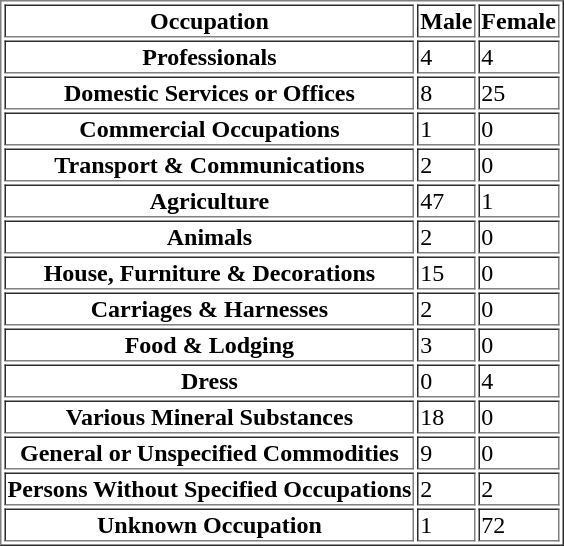<table border="1">
<tr>
<th scope="col">Occupation</th>
<th scope="col">Male</th>
<th scope="col">Female</th>
</tr>
<tr>
<th scope="row">Professionals</th>
<td>4</td>
<td>4</td>
</tr>
<tr>
<th scope="row">Domestic Services or Offices</th>
<td>8</td>
<td>25</td>
</tr>
<tr>
<th scope="row">Commercial Occupations</th>
<td>1</td>
<td>0</td>
</tr>
<tr>
<th scope="row">Transport & Communications</th>
<td>2</td>
<td>0</td>
</tr>
<tr>
<th scope="row">Agriculture</th>
<td>47</td>
<td>1</td>
</tr>
<tr>
<th scope="row">Animals</th>
<td>2</td>
<td>0</td>
</tr>
<tr>
<th scope="row">House, Furniture & Decorations</th>
<td>15</td>
<td>0</td>
</tr>
<tr>
<th scope="row">Carriages & Harnesses</th>
<td>2</td>
<td>0</td>
</tr>
<tr>
<th scope="row">Food & Lodging</th>
<td>3</td>
<td>0</td>
</tr>
<tr>
<th scope="row">Dress</th>
<td>0</td>
<td>4</td>
</tr>
<tr>
<th scope="row">Various Mineral Substances</th>
<td>18</td>
<td>0</td>
</tr>
<tr>
<th scope="row">General or Unspecified Commodities</th>
<td>9</td>
<td>0</td>
</tr>
<tr>
<th scope="row">Persons Without Specified Occupations</th>
<td>2</td>
<td>2</td>
</tr>
<tr>
<th scope="row">Unknown Occupation</th>
<td>1</td>
<td>72</td>
</tr>
</table>
